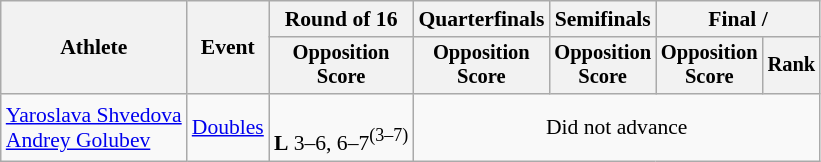<table class=wikitable style="text-align:center; font-size:90%">
<tr>
<th rowspan="2">Athlete</th>
<th rowspan="2">Event</th>
<th>Round of 16</th>
<th>Quarterfinals</th>
<th>Semifinals</th>
<th colspan=2>Final / </th>
</tr>
<tr style="font-size:95%">
<th>Opposition<br>Score</th>
<th>Opposition<br>Score</th>
<th>Opposition<br>Score</th>
<th>Opposition<br>Score</th>
<th>Rank</th>
</tr>
<tr>
<td align=left><a href='#'>Yaroslava Shvedova</a><br><a href='#'>Andrey Golubev</a></td>
<td align=left><a href='#'>Doubles</a></td>
<td><br> <strong>L</strong> 3–6, 6–7<sup>(3–7)</sup></td>
<td colspan=4>Did not advance</td>
</tr>
</table>
